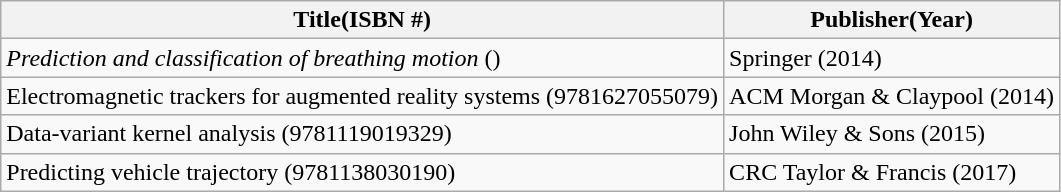<table class="wikitable">
<tr>
<th style="font-weight: bold;">Title(ISBN #)</th>
<th style="font-weight: bold;">Publisher(Year)</th>
</tr>
<tr>
<td><em>Prediction and classification of breathing motion</em> ()</td>
<td>Springer (2014)</td>
</tr>
<tr>
<td>Electromagnetic trackers for augmented reality systems (9781627055079)</td>
<td>ACM Morgan & Claypool (2014)</td>
</tr>
<tr>
<td>Data-variant kernel analysis (9781119019329)</td>
<td>John Wiley & Sons (2015)</td>
</tr>
<tr>
<td>Predicting vehicle trajectory (9781138030190)</td>
<td>CRC Taylor & Francis (2017)</td>
</tr>
</table>
